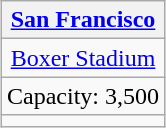<table class="wikitable" style="text-align:center; margin: 1em auto;">
<tr>
<th width="100%"><a href='#'>San Francisco</a></th>
</tr>
<tr>
<td><a href='#'>Boxer Stadium</a></td>
</tr>
<tr>
<td>Capacity: 3,500</td>
</tr>
<tr>
<td></td>
</tr>
</table>
